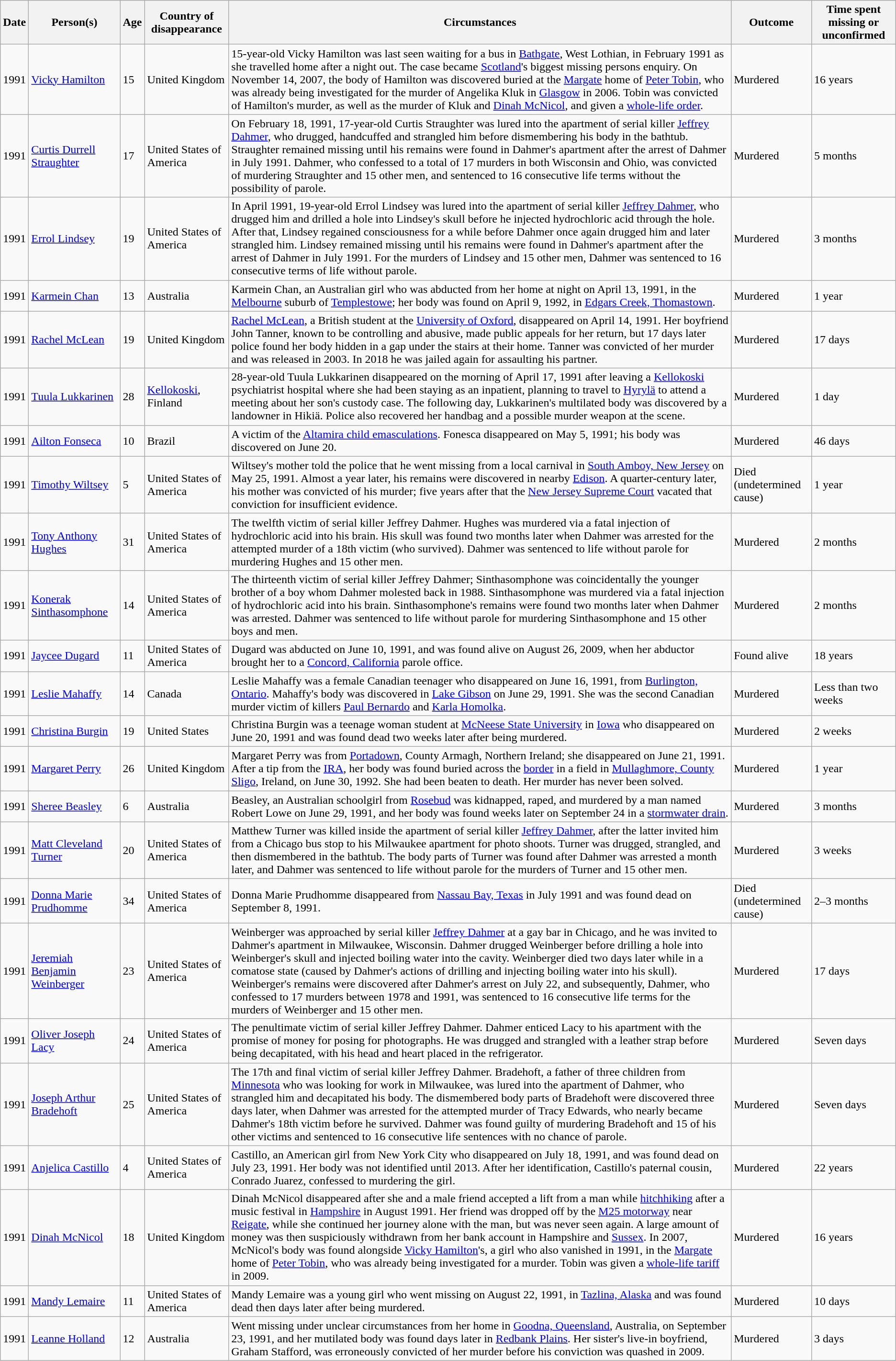<table class="wikitable sortable zebra">
<tr>
<th data-sort-type="isoDate">Date</th>
<th data-sort-type="text">Person(s)</th>
<th data-sort-type="text">Age</th>
<th>Country of disappearance</th>
<th class="unsortable">Circumstances</th>
<th data-sort-type="text">Outcome</th>
<th data-sort-type="value">Time spent missing or unconfirmed</th>
</tr>
<tr>
<td>1991</td>
<td><a href='#'>Vicky Hamilton</a></td>
<td data-sort-value="015">15</td>
<td>United Kingdom</td>
<td>15-year-old Vicky Hamilton was last seen waiting for a bus in <a href='#'>Bathgate</a>, West Lothian, in February 1991 as she travelled home after a night out. The case became <a href='#'>Scotland</a>'s biggest missing persons enquiry. On November 14, 2007, the body of Hamilton was discovered buried at the <a href='#'>Margate</a> home of <a href='#'>Peter Tobin</a>, who was already being investigated for the murder of Angelika Kluk in <a href='#'>Glasgow</a> in 2006. Tobin was convicted of Hamilton's murder, as well as the murder of Kluk and <a href='#'>Dinah McNicol</a>, and given a <a href='#'>whole-life order</a>.</td>
<td>Murdered</td>
<td>16 years</td>
</tr>
<tr>
<td data-sort-value="1991-02-18">1991</td>
<td><a href='#'>Curtis Durrell Straughter</a></td>
<td data-sort-value="017">17</td>
<td>United States of America</td>
<td>On February 18, 1991, 17-year-old Curtis Straughter was lured into the apartment of serial killer <a href='#'>Jeffrey Dahmer</a>, who drugged, handcuffed and strangled him before dismembering his body in the bathtub. Straughter remained missing until his remains were found in Dahmer's apartment after the arrest of Dahmer in July 1991. Dahmer, who confessed to a total of 17 murders in both Wisconsin and Ohio, was convicted of murdering Straughter and 15 other men, and sentenced to 16 consecutive life terms without the possibility of parole.</td>
<td>Murdered</td>
<td>5 months</td>
</tr>
<tr>
<td data-sort-value="1991-04-07">1991</td>
<td><a href='#'>Errol Lindsey</a></td>
<td data-sort-value="019">19</td>
<td>United States of America</td>
<td>In April 1991, 19-year-old Errol Lindsey was lured into the apartment of serial killer <a href='#'>Jeffrey Dahmer</a>, who drugged him and drilled a hole into Lindsey's skull before he injected hydrochloric acid through the hole. After that, Lindsey regained consciousness for a while before Dahmer once again drugged him and later strangled him. Lindsey remained missing until his remains were found in Dahmer's apartment after the arrest of Dahmer in July 1991. For the murders of Lindsey and 15 other men, Dahmer was sentenced to 16 consecutive terms of life without parole.</td>
<td>Murdered</td>
<td>3 months</td>
</tr>
<tr>
<td data-sort-value="1991-04-13">1991</td>
<td><a href='#'>Karmein Chan</a></td>
<td data-sort-value="013">13</td>
<td>Australia</td>
<td>Karmein Chan, an Australian girl who was abducted from her home at night on April 13, 1991, in the <a href='#'>Melbourne</a> suburb of <a href='#'>Templestowe</a>; her body was found on April 9, 1992, in <a href='#'>Edgars Creek, Thomastown</a>.</td>
<td>Murdered</td>
<td>1 year</td>
</tr>
<tr>
<td data-sort-value="1991-04-14">1991</td>
<td><a href='#'>Rachel McLean</a></td>
<td data-sort-value="019">19</td>
<td>United Kingdom</td>
<td><a href='#'>Rachel McLean</a>, a British student at the <a href='#'>University of Oxford</a>, disappeared on April 14, 1991. Her boyfriend John Tanner, known to be controlling and abusive, made public appeals for her return, but 17 days later police found her body hidden in a gap under the stairs at their home. Tanner was convicted of her murder and was released in 2003. In 2018 he was jailed again for assaulting his partner.</td>
<td>Murdered</td>
<td>17 days</td>
</tr>
<tr>
<td data-sort-value="1991-04-17">1991</td>
<td><a href='#'>Tuula Lukkarinen</a></td>
<td data-sort-value="028">28</td>
<td><a href='#'>Kellokoski</a>, Finland</td>
<td>28-year-old Tuula Lukkarinen disappeared on the morning of April 17, 1991 after leaving a <a href='#'>Kellokoski</a> psychiatrist hospital where she had been staying as an inpatient, planning to travel to <a href='#'>Hyrylä</a> to attend a meeting about her son's custody case. The following day, Lukkarinen's multilated body was discovered by a landowner in Hikiä. Police also recovered her handbag and a possible murder weapon at the scene.</td>
<td>Murdered</td>
<td data-sort-value="0001">1 day</td>
</tr>
<tr>
<td data-sort-value="1991-05-05">1991</td>
<td><a href='#'>Ailton Fonseca</a></td>
<td>10</td>
<td>Brazil</td>
<td>A victim of the <a href='#'>Altamira child emasculations</a>. Fonesca disappeared on May 5, 1991; his body was discovered on June 20.</td>
<td>Murdered</td>
<td>46 days</td>
</tr>
<tr>
<td data-sort-value="1991-05-25">1991</td>
<td><a href='#'>Timothy Wiltsey</a></td>
<td data-sort-value="005">5</td>
<td>United States of America</td>
<td>Wiltsey's mother told the police that he went missing from a local carnival in <a href='#'>South Amboy, New Jersey</a> on May 25, 1991. Almost a year later, his remains were discovered in nearby <a href='#'>Edison</a>. A quarter-century later, his mother was convicted of his murder; five years after that the <a href='#'>New Jersey Supreme Court</a> vacated that conviction for insufficient evidence.</td>
<td>Died (undetermined cause)</td>
<td>1 year</td>
</tr>
<tr>
<td data-sort-value="1991-05-27">1991</td>
<td><a href='#'>Tony Anthony Hughes</a></td>
<td data-sort-value="031">31</td>
<td>United States of America</td>
<td>The twelfth victim of serial killer Jeffrey Dahmer. Hughes was murdered via a fatal injection of hydrochloric acid into his brain. His skull was found two months later when Dahmer was arrested for the attempted murder of a 18th victim (who survived). Dahmer was sentenced to life without parole for murdering Hughes and 15 other men.</td>
<td>Murdered</td>
<td>2 months</td>
</tr>
<tr>
<td data-sort-value="1991-05-27">1991</td>
<td><a href='#'>Konerak Sinthasomphone</a></td>
<td data-sort-value="017">14</td>
<td>United States of America</td>
<td>The thirteenth victim of serial killer Jeffrey Dahmer; Sinthasomphone was coincidentally the younger brother of a boy whom Dahmer molested back in 1988. Sinthasomphone was murdered via a fatal injection of hydrochloric acid into his brain. Sinthasomphone's remains were found two months later when Dahmer was arrested. Dahmer was sentenced to life without parole for murdering Sinthasomphone and 15 other boys and men.</td>
<td>Murdered</td>
<td>2 months</td>
</tr>
<tr>
<td data-sort-value="1991-06-10">1991</td>
<td><a href='#'>Jaycee Dugard</a></td>
<td data-sort-value="011">11</td>
<td>United States of America</td>
<td>Dugard was abducted on June 10, 1991, and was found alive on August 26, 2009, when her abductor brought her to a <a href='#'>Concord, California</a> parole office.</td>
<td>Found alive</td>
<td>18 years</td>
</tr>
<tr>
<td>1991</td>
<td><a href='#'>Leslie Mahaffy</a></td>
<td data-sort-value="014">14</td>
<td>Canada</td>
<td>Leslie Mahaffy was a female Canadian teenager who disappeared on June 16, 1991, from <a href='#'>Burlington, Ontario</a>. Mahaffy's body was discovered in <a href='#'>Lake Gibson</a> on June 29, 1991. She was the second Canadian murder victim of killers <a href='#'>Paul Bernardo</a> and <a href='#'>Karla Homolka</a>.</td>
<td>Murdered</td>
<td>Less than two weeks</td>
</tr>
<tr>
<td>1991</td>
<td><a href='#'>Christina Burgin</a></td>
<td data-sort-value="019">19</td>
<td>United States</td>
<td>Christina Burgin was a teenage woman student at <a href='#'>McNeese State University</a> in <a href='#'>Iowa</a> who disappeared on June 20, 1991 and was found dead two weeks later after being murdered.</td>
<td>Murdered</td>
<td>2 weeks</td>
</tr>
<tr>
<td>1991</td>
<td><a href='#'>Margaret Perry</a></td>
<td data-sort-value="026">26</td>
<td>United Kingdom</td>
<td>Margaret Perry was from <a href='#'>Portadown</a>, County Armagh, Northern Ireland; she disappeared on June 21, 1991. After a tip from the <a href='#'>IRA</a>, her body was found buried across the <a href='#'>border</a> in a field in <a href='#'>Mullaghmore, County Sligo</a>, Ireland, on June 30, 1992. She had been beaten to death. Her murder has never been solved.</td>
<td>Murdered</td>
<td>1 year</td>
</tr>
<tr>
<td data-sort-value="1991-06-29">1991</td>
<td><a href='#'>Sheree Beasley</a></td>
<td data-sort-value="006">6</td>
<td>Australia</td>
<td>Beasley, an Australian schoolgirl from <a href='#'>Rosebud</a> was kidnapped, raped, and murdered by a man named Robert Lowe on June 29, 1991, and her body was found weeks later on September 24 in a <a href='#'>stormwater drain</a>.</td>
<td>Murdered</td>
<td>3 months</td>
</tr>
<tr>
<td data-sort-value="1991-06-30">1991</td>
<td><a href='#'>Matt Cleveland Turner</a></td>
<td data-sort-value="020">20</td>
<td>United States of America</td>
<td>Matthew Turner was killed inside the apartment of serial killer <a href='#'>Jeffrey Dahmer</a>, after the latter invited him from a Chicago bus stop to his Milwaukee apartment for photo shoots. Turner was drugged, strangled, and then dismembered in the bathtub. The body parts of Turner was found after Dahmer was arrested a month later, and Dahmer was sentenced to life without parole for the murders of Turner and 15 other men.</td>
<td>Murdered</td>
<td>3 weeks</td>
</tr>
<tr>
<td>1991</td>
<td><a href='#'>Donna Marie Prudhomme</a></td>
<td data-sort-value="034">34</td>
<td>United States of America</td>
<td>Donna Marie Prudhomme disappeared from <a href='#'>Nassau Bay, Texas</a> in July 1991 and was found dead on September 8, 1991.</td>
<td>Died (undetermined cause)</td>
<td>2–3 months</td>
</tr>
<tr>
<td data-sort-value="1991-07-05">1991</td>
<td><a href='#'>Jeremiah Benjamin Weinberger</a></td>
<td data-sort-value="023">23</td>
<td>United States of America</td>
<td>Weinberger was approached by serial killer <a href='#'>Jeffrey Dahmer</a> at a gay bar in Chicago, and he was invited to Dahmer's apartment in Milwaukee, Wisconsin. Dahmer drugged Weinberger before drilling a hole into Weinberger's skull and injected boiling water into the cavity. Weinberger died two days later while in a comatose state (caused by Dahmer's actions of drilling and injecting boiling water into his skull). Weinberger's remains were discovered after Dahmer's arrest on July 22, and subsequently, Dahmer, who confessed to 17 murders between 1978 and 1991, was sentenced to 16 consecutive life terms for the murders of Weinberger and 15 other men.</td>
<td>Murdered</td>
<td>17 days</td>
</tr>
<tr>
<td data-sort-value="1991-07-15">1991</td>
<td><a href='#'>Oliver Joseph Lacy</a></td>
<td data-sort-value="024">24</td>
<td>United States of America</td>
<td>The penultimate victim of serial killer Jeffrey Dahmer. Dahmer enticed Lacy to his apartment with the promise of money for posing for photographs. He was drugged and strangled with a leather strap before being decapitated, with his head and heart placed in the refrigerator.</td>
<td>Murdered</td>
<td>Seven days</td>
</tr>
<tr>
<td data-sort-value="1991-07-15">1991</td>
<td><a href='#'>Joseph Arthur Bradehoft</a></td>
<td data-sort-value="025">25</td>
<td>United States of America</td>
<td>The 17th and final victim of serial killer Jeffrey Dahmer. Bradehoft, a father of three children from <a href='#'>Minnesota</a> who was looking for work in Milwaukee, was lured into the apartment of Dahmer, who strangled him and decapitated his body. The dismembered body parts of Bradehoft were discovered three days later, when Dahmer was arrested for the attempted murder of Tracy Edwards, who nearly became Dahmer's 18th victim before he survived. Dahmer was found guilty of murdering Bradehoft and 15 of his other victims and sentenced to 16 consecutive life sentences with no chance of parole.</td>
<td>Murdered</td>
<td>Seven days</td>
</tr>
<tr>
<td data-sort-value="1991-07-23">1991</td>
<td><a href='#'>Anjelica Castillo</a></td>
<td data-sort-value="004">4</td>
<td>United States of America</td>
<td>Castillo, an American girl from New York City who disappeared on July 18, 1991, and was found dead on July 23, 1991. Her body was not identified until 2013. After her identification, Castillo's paternal cousin, Conrado Juarez, confessed to murdering the girl.</td>
<td>Murdered</td>
<td>22 years</td>
</tr>
<tr>
<td data-sort-value="1991-08-05">1991</td>
<td><a href='#'>Dinah McNicol</a></td>
<td data-sort-value="018">18</td>
<td>United Kingdom</td>
<td>Dinah McNicol disappeared after she and a male friend accepted a lift from a man while <a href='#'>hitchhiking</a> after a music festival in <a href='#'>Hampshire</a> in August 1991. Her friend was dropped off by the <a href='#'>M25 motorway</a> near <a href='#'>Reigate</a>, while she continued her journey alone with the man, but was never seen again. A large amount of money was then suspiciously withdrawn from her bank account in Hampshire and <a href='#'>Sussex</a>. In 2007, McNicol's body was found alongside <a href='#'>Vicky Hamilton</a>'s, a girl who also vanished in 1991, in the <a href='#'>Margate</a> home of <a href='#'>Peter Tobin</a>, who was already being investigated for a murder. Tobin was given a <a href='#'>whole-life tariff</a> in 2009.</td>
<td>Murdered</td>
<td>16 years</td>
</tr>
<tr>
<td>1991</td>
<td><a href='#'>Mandy Lemaire</a></td>
<td data-sort-value="011">11</td>
<td>United States of America</td>
<td>Mandy Lemaire was a young girl who went missing on August 22, 1991, in <a href='#'>Tazlina, Alaska</a> and was found dead then days later after being murdered.</td>
<td>Murdered</td>
<td>10 days</td>
</tr>
<tr>
<td>1991</td>
<td><a href='#'>Leanne Holland</a></td>
<td data-sort-value="012">12</td>
<td>Australia</td>
<td>Went missing under unclear circumstances from her home in <a href='#'>Goodna, Queensland</a>, Australia, on September 23, 1991, and her mutilated body was found days later in <a href='#'>Redbank Plains</a>. Her sister's live-in boyfriend, Graham Stafford, was erroneously convicted of her murder before his conviction was quashed in 2009.</td>
<td>Murdered</td>
<td>3 days</td>
</tr>
</table>
